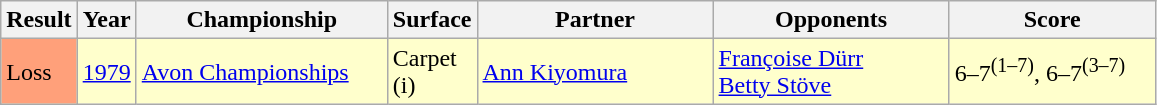<table class="sortable wikitable">
<tr>
<th style="width:40px">Result</th>
<th style="width:30px">Year</th>
<th style="width:160px">Championship</th>
<th style="width:50px">Surface</th>
<th style="width:150px">Partner</th>
<th style="width:150px">Opponents</th>
<th style="width:130px" class="unsortable">Score</th>
</tr>
<tr style="background:#ffc;">
<td style="background:#ffa07a;">Loss</td>
<td><a href='#'>1979</a></td>
<td><a href='#'>Avon Championships</a></td>
<td>Carpet (i)</td>
<td> <a href='#'>Ann Kiyomura</a></td>
<td> <a href='#'>Françoise Dürr</a> <br>  <a href='#'>Betty Stöve</a></td>
<td>6–7<sup>(1–7)</sup>, 6–7<sup>(3–7)</sup></td>
</tr>
</table>
